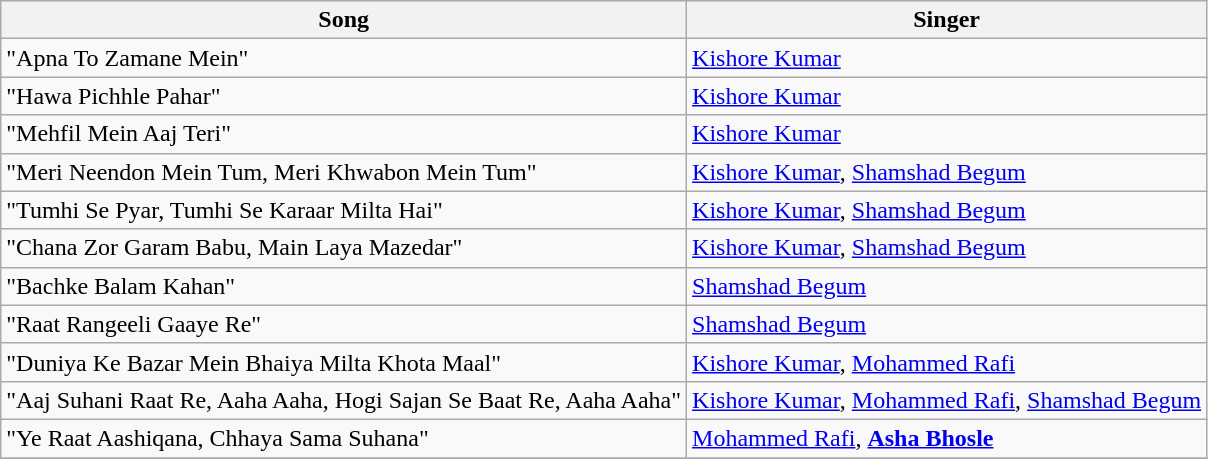<table class="wikitable">
<tr>
<th>Song</th>
<th>Singer</th>
</tr>
<tr>
<td>"Apna To Zamane Mein"</td>
<td><a href='#'>Kishore Kumar</a></td>
</tr>
<tr>
<td>"Hawa Pichhle Pahar"</td>
<td><a href='#'>Kishore Kumar</a></td>
</tr>
<tr>
<td>"Mehfil Mein Aaj Teri"</td>
<td><a href='#'>Kishore Kumar</a></td>
</tr>
<tr>
<td>"Meri Neendon Mein Tum, Meri Khwabon Mein Tum"</td>
<td><a href='#'>Kishore Kumar</a>, <a href='#'>Shamshad Begum</a></td>
</tr>
<tr>
<td>"Tumhi Se Pyar, Tumhi Se Karaar Milta Hai"</td>
<td><a href='#'>Kishore Kumar</a>, <a href='#'>Shamshad Begum</a></td>
</tr>
<tr>
<td>"Chana Zor Garam Babu, Main Laya Mazedar"</td>
<td><a href='#'>Kishore Kumar</a>, <a href='#'>Shamshad Begum</a></td>
</tr>
<tr>
<td>"Bachke Balam Kahan"</td>
<td><a href='#'>Shamshad Begum</a></td>
</tr>
<tr>
<td>"Raat Rangeeli Gaaye Re"</td>
<td><a href='#'>Shamshad Begum</a></td>
</tr>
<tr>
<td>"Duniya Ke Bazar Mein Bhaiya Milta Khota Maal"</td>
<td><a href='#'>Kishore Kumar</a>, <a href='#'>Mohammed Rafi</a></td>
</tr>
<tr>
<td>"Aaj Suhani Raat Re, Aaha Aaha, Hogi Sajan Se Baat Re, Aaha Aaha"</td>
<td><a href='#'>Kishore Kumar</a>, <a href='#'>Mohammed Rafi</a>, <a href='#'>Shamshad Begum</a></td>
</tr>
<tr>
<td>"Ye Raat Aashiqana, Chhaya Sama Suhana"</td>
<td><a href='#'>Mohammed Rafi</a>, <strong><a href='#'>Asha Bhosle</a></strong></td>
</tr>
<tr>
</tr>
</table>
